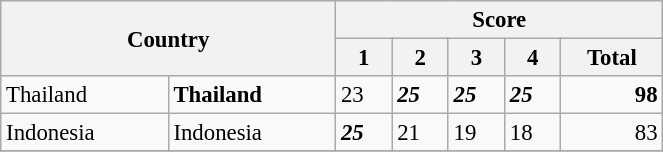<table class="wikitable" style="font-size: 95%;" width=35%>
<tr>
<th rowspan=2; colspan=2>Country</th>
<th colspan=5>Score</th>
</tr>
<tr>
<th>1</th>
<th>2</th>
<th>3</th>
<th>4</th>
<th>Total</th>
</tr>
<tr>
<td>Thailand</td>
<td> <strong>Thailand</strong></td>
<td>23</td>
<td><strong><em>25</em></strong></td>
<td><strong><em>25</em></strong></td>
<td><strong><em>25</em></strong></td>
<td align="right"><strong>98</strong></td>
</tr>
<tr>
<td>Indonesia</td>
<td> Indonesia</td>
<td><strong><em>25</em></strong></td>
<td>21</td>
<td>19</td>
<td>18</td>
<td align="right">83</td>
</tr>
<tr>
</tr>
</table>
